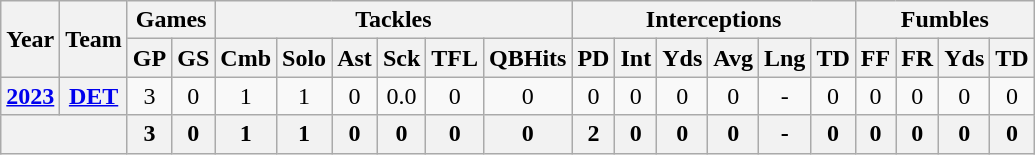<table class="wikitable" style="text-align:center;">
<tr>
<th rowspan="2">Year</th>
<th rowspan="2">Team</th>
<th colspan="2">Games</th>
<th colspan="6">Tackles</th>
<th colspan="6">Interceptions</th>
<th colspan="4">Fumbles</th>
</tr>
<tr>
<th>GP</th>
<th>GS</th>
<th>Cmb</th>
<th>Solo</th>
<th>Ast</th>
<th>Sck</th>
<th>TFL</th>
<th>QBHits</th>
<th>PD</th>
<th>Int</th>
<th>Yds</th>
<th>Avg</th>
<th>Lng</th>
<th>TD</th>
<th>FF</th>
<th>FR</th>
<th>Yds</th>
<th>TD</th>
</tr>
<tr>
<th><a href='#'>2023</a></th>
<th><a href='#'>DET</a></th>
<td>3</td>
<td>0</td>
<td>1</td>
<td>1</td>
<td>0</td>
<td>0.0</td>
<td>0</td>
<td>0</td>
<td>0</td>
<td>0</td>
<td>0</td>
<td>0</td>
<td>-</td>
<td>0</td>
<td>0</td>
<td>0</td>
<td>0</td>
<td>0</td>
</tr>
<tr>
<th colspan="2"></th>
<th>3</th>
<th>0</th>
<th>1</th>
<th>1</th>
<th>0</th>
<th>0</th>
<th>0</th>
<th>0</th>
<th>2</th>
<th>0</th>
<th>0</th>
<th>0</th>
<th>-</th>
<th>0</th>
<th>0</th>
<th>0</th>
<th>0</th>
<th>0</th>
</tr>
</table>
